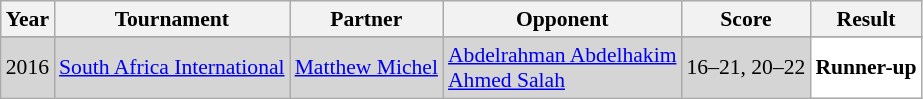<table class="sortable wikitable" style="font-size: 90%;">
<tr>
<th>Year</th>
<th>Tournament</th>
<th>Partner</th>
<th>Opponent</th>
<th>Score</th>
<th>Result</th>
</tr>
<tr>
</tr>
<tr style="background:#D5D5D5">
<td align="center">2016</td>
<td align="left"><a href='#'>South Africa International</a></td>
<td align="left"> <a href='#'>Matthew Michel</a></td>
<td align="left"> <a href='#'>Abdelrahman Abdelhakim</a><br> <a href='#'>Ahmed Salah</a></td>
<td align="left">16–21, 20–22</td>
<td style="text-align:left; background:white"> <strong>Runner-up</strong></td>
</tr>
</table>
